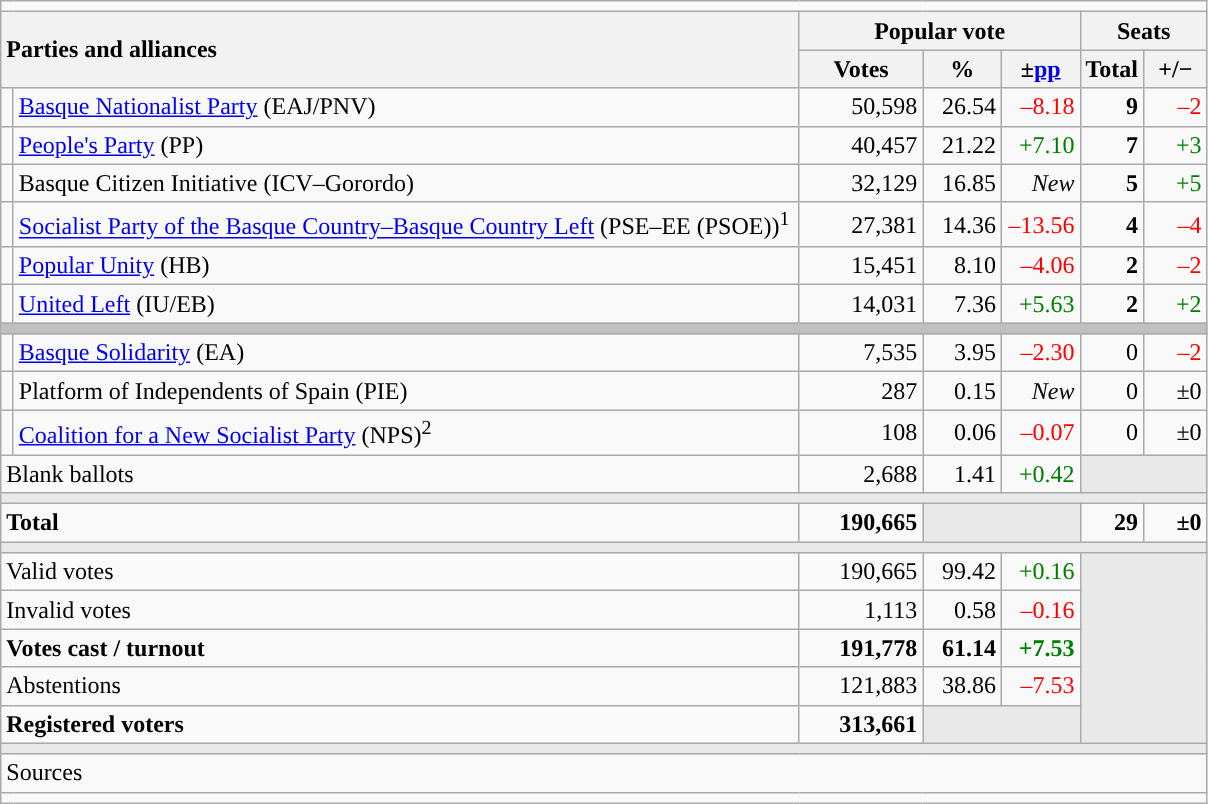<table class="wikitable" style="text-align:right;">
<tr>
<td colspan="7"></td>
</tr>
<tr>
<th style="text-align:left;" rowspan="2" colspan="2" width="525">Parties and alliances</th>
<th colspan="3">Popular vote</th>
<th colspan="2">Seats</th>
</tr>
<tr>
<th width="75">Votes</th>
<th width="45">%</th>
<th width="45">±<a href='#'>pp</a></th>
<th width="35">Total</th>
<th width="35">+/−</th>
</tr>
<tr>
<td width="1" style="color:inherit;background:"></td>
<td align="left"><a href='#'>Basque Nationalist Party</a> (EAJ/PNV)</td>
<td>50,598</td>
<td>26.54</td>
<td style="color:red;">–8.18</td>
<td><strong>9</strong></td>
<td style="color:red;">–2</td>
</tr>
<tr>
<td style="color:inherit;background:"></td>
<td align="left"><a href='#'>People's Party</a> (PP)</td>
<td>40,457</td>
<td>21.22</td>
<td style="color:green;">+7.10</td>
<td><strong>7</strong></td>
<td style="color:green;">+3</td>
</tr>
<tr>
<td style="color:inherit;background:"></td>
<td align="left">Basque Citizen Initiative (ICV–Gorordo)</td>
<td>32,129</td>
<td>16.85</td>
<td><em>New</em></td>
<td><strong>5</strong></td>
<td style="color:green;">+5</td>
</tr>
<tr>
<td style="color:inherit;background:"></td>
<td align="left"><a href='#'>Socialist Party of the Basque Country–Basque Country Left</a> (PSE–EE (PSOE))<sup>1</sup></td>
<td>27,381</td>
<td>14.36</td>
<td style="color:red;">–13.56</td>
<td><strong>4</strong></td>
<td style="color:red;">–4</td>
</tr>
<tr>
<td style="color:inherit;background:"></td>
<td align="left"><a href='#'>Popular Unity</a> (HB)</td>
<td>15,451</td>
<td>8.10</td>
<td style="color:red;">–4.06</td>
<td><strong>2</strong></td>
<td style="color:red;">–2</td>
</tr>
<tr>
<td style="color:inherit;background:"></td>
<td align="left"><a href='#'>United Left</a> (IU/EB)</td>
<td>14,031</td>
<td>7.36</td>
<td style="color:green;">+5.63</td>
<td><strong>2</strong></td>
<td style="color:green;">+2</td>
</tr>
<tr>
<td colspan="7" bgcolor="#C0C0C0"></td>
</tr>
<tr>
<td style="color:inherit;background:"></td>
<td align="left"><a href='#'>Basque Solidarity</a> (EA)</td>
<td>7,535</td>
<td>3.95</td>
<td style="color:red;">–2.30</td>
<td>0</td>
<td style="color:red;">–2</td>
</tr>
<tr>
<td style="color:inherit;background:"></td>
<td align="left">Platform of Independents of Spain (PIE)</td>
<td>287</td>
<td>0.15</td>
<td><em>New</em></td>
<td>0</td>
<td>±0</td>
</tr>
<tr>
<td style="color:inherit;background:"></td>
<td align="left"><a href='#'>Coalition for a New Socialist Party</a> (NPS)<sup>2</sup></td>
<td>108</td>
<td>0.06</td>
<td style="color:red;">–0.07</td>
<td>0</td>
<td>±0</td>
</tr>
<tr>
<td align="left" colspan="2">Blank ballots</td>
<td>2,688</td>
<td>1.41</td>
<td style="color:green;">+0.42</td>
<td bgcolor="#E9E9E9" colspan="2"></td>
</tr>
<tr>
<td colspan="7" bgcolor="#E9E9E9"></td>
</tr>
<tr style="font-weight:bold;">
<td align="left" colspan="2">Total</td>
<td>190,665</td>
<td bgcolor="#E9E9E9" colspan="2"></td>
<td>29</td>
<td>±0</td>
</tr>
<tr>
<td colspan="7" bgcolor="#E9E9E9"></td>
</tr>
<tr>
<td align="left" colspan="2">Valid votes</td>
<td>190,665</td>
<td>99.42</td>
<td style="color:green;">+0.16</td>
<td bgcolor="#E9E9E9" colspan="2" rowspan="5"></td>
</tr>
<tr>
<td align="left" colspan="2">Invalid votes</td>
<td>1,113</td>
<td>0.58</td>
<td style="color:red;">–0.16</td>
</tr>
<tr style="font-weight:bold;">
<td align="left" colspan="2">Votes cast / turnout</td>
<td>191,778</td>
<td>61.14</td>
<td style="color:green;">+7.53</td>
</tr>
<tr>
<td align="left" colspan="2">Abstentions</td>
<td>121,883</td>
<td>38.86</td>
<td style="color:red;">–7.53</td>
</tr>
<tr style="font-weight:bold;">
<td align="left" colspan="2">Registered voters</td>
<td>313,661</td>
<td bgcolor="#E9E9E9" colspan="2"></td>
</tr>
<tr>
<td colspan="7" bgcolor="#E9E9E9"></td>
</tr>
<tr>
<td align="left" colspan="7">Sources</td>
</tr>
<tr>
<td colspan="7" style="text-align:left; max-width:790px;"></td>
</tr>
</table>
